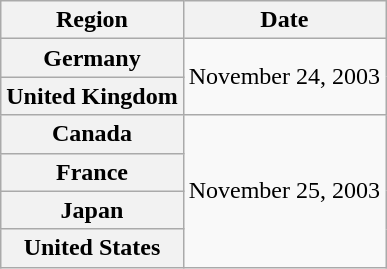<table class="wikitable plainrowheaders">
<tr>
<th scope="col">Region</th>
<th scope="col">Date</th>
</tr>
<tr>
<th scope="row">Germany</th>
<td rowspan="2">November 24, 2003</td>
</tr>
<tr>
<th scope="row">United Kingdom</th>
</tr>
<tr>
<th scope="row">Canada</th>
<td rowspan="4">November 25, 2003</td>
</tr>
<tr>
<th scope="row">France</th>
</tr>
<tr>
<th scope="row">Japan</th>
</tr>
<tr>
<th scope="row">United States</th>
</tr>
</table>
